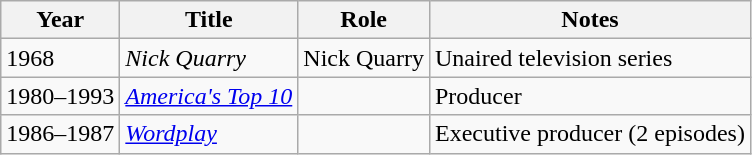<table class="wikitable" style="font-size:100%;">
<tr>
<th>Year</th>
<th>Title</th>
<th>Role</th>
<th>Notes</th>
</tr>
<tr>
<td>1968</td>
<td><em>Nick Quarry</em></td>
<td>Nick Quarry</td>
<td>Unaired television series</td>
</tr>
<tr>
<td>1980–1993</td>
<td><em><a href='#'>America's Top 10</a></em></td>
<td></td>
<td>Producer</td>
</tr>
<tr>
<td>1986–1987</td>
<td><em><a href='#'>Wordplay</a></em></td>
<td></td>
<td>Executive producer (2 episodes)</td>
</tr>
</table>
